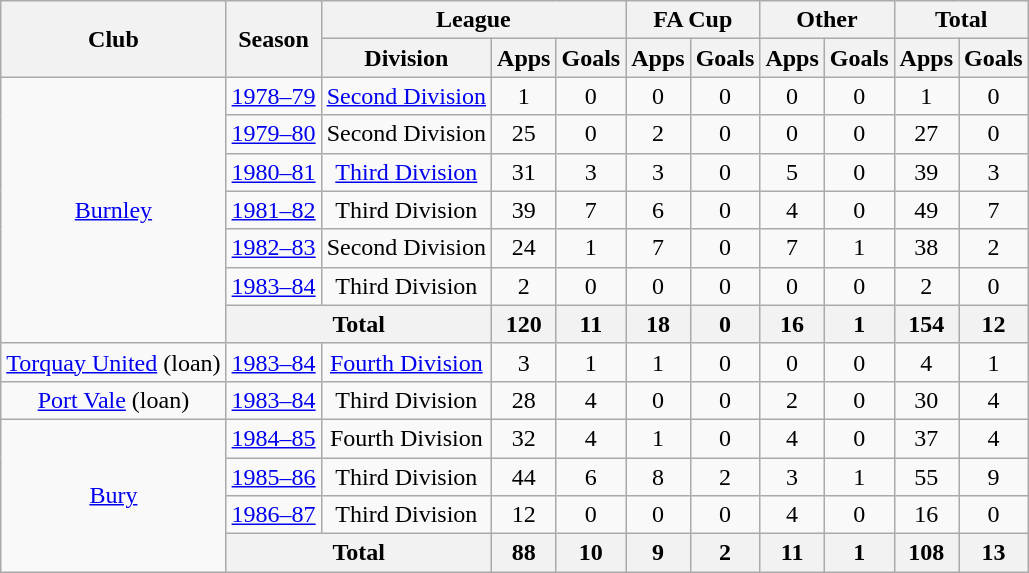<table class="wikitable" style="text-align: center;">
<tr>
<th rowspan="2">Club</th>
<th rowspan="2">Season</th>
<th colspan="3">League</th>
<th colspan="2">FA Cup</th>
<th colspan="2">Other</th>
<th colspan="2">Total</th>
</tr>
<tr>
<th>Division</th>
<th>Apps</th>
<th>Goals</th>
<th>Apps</th>
<th>Goals</th>
<th>Apps</th>
<th>Goals</th>
<th>Apps</th>
<th>Goals</th>
</tr>
<tr>
<td rowspan="7"><a href='#'>Burnley</a></td>
<td><a href='#'>1978–79</a></td>
<td><a href='#'>Second Division</a></td>
<td>1</td>
<td>0</td>
<td>0</td>
<td>0</td>
<td>0</td>
<td>0</td>
<td>1</td>
<td>0</td>
</tr>
<tr>
<td><a href='#'>1979–80</a></td>
<td>Second Division</td>
<td>25</td>
<td>0</td>
<td>2</td>
<td>0</td>
<td>0</td>
<td>0</td>
<td>27</td>
<td>0</td>
</tr>
<tr>
<td><a href='#'>1980–81</a></td>
<td><a href='#'>Third Division</a></td>
<td>31</td>
<td>3</td>
<td>3</td>
<td>0</td>
<td>5</td>
<td>0</td>
<td>39</td>
<td>3</td>
</tr>
<tr>
<td><a href='#'>1981–82</a></td>
<td>Third Division</td>
<td>39</td>
<td>7</td>
<td>6</td>
<td>0</td>
<td>4</td>
<td>0</td>
<td>49</td>
<td>7</td>
</tr>
<tr>
<td><a href='#'>1982–83</a></td>
<td>Second Division</td>
<td>24</td>
<td>1</td>
<td>7</td>
<td>0</td>
<td>7</td>
<td>1</td>
<td>38</td>
<td>2</td>
</tr>
<tr>
<td><a href='#'>1983–84</a></td>
<td>Third Division</td>
<td>2</td>
<td>0</td>
<td>0</td>
<td>0</td>
<td>0</td>
<td>0</td>
<td>2</td>
<td>0</td>
</tr>
<tr>
<th colspan="2">Total</th>
<th>120</th>
<th>11</th>
<th>18</th>
<th>0</th>
<th>16</th>
<th>1</th>
<th>154</th>
<th>12</th>
</tr>
<tr>
<td><a href='#'>Torquay United</a> (loan)</td>
<td><a href='#'>1983–84</a></td>
<td><a href='#'>Fourth Division</a></td>
<td>3</td>
<td>1</td>
<td>1</td>
<td>0</td>
<td>0</td>
<td>0</td>
<td>4</td>
<td>1</td>
</tr>
<tr>
<td><a href='#'>Port Vale</a> (loan)</td>
<td><a href='#'>1983–84</a></td>
<td>Third Division</td>
<td>28</td>
<td>4</td>
<td>0</td>
<td>0</td>
<td>2</td>
<td>0</td>
<td>30</td>
<td>4</td>
</tr>
<tr>
<td rowspan="4"><a href='#'>Bury</a></td>
<td><a href='#'>1984–85</a></td>
<td>Fourth Division</td>
<td>32</td>
<td>4</td>
<td>1</td>
<td>0</td>
<td>4</td>
<td>0</td>
<td>37</td>
<td>4</td>
</tr>
<tr>
<td><a href='#'>1985–86</a></td>
<td>Third Division</td>
<td>44</td>
<td>6</td>
<td>8</td>
<td>2</td>
<td>3</td>
<td>1</td>
<td>55</td>
<td>9</td>
</tr>
<tr>
<td><a href='#'>1986–87</a></td>
<td>Third Division</td>
<td>12</td>
<td>0</td>
<td>0</td>
<td>0</td>
<td>4</td>
<td>0</td>
<td>16</td>
<td>0</td>
</tr>
<tr>
<th colspan="2">Total</th>
<th>88</th>
<th>10</th>
<th>9</th>
<th>2</th>
<th>11</th>
<th>1</th>
<th>108</th>
<th>13</th>
</tr>
</table>
